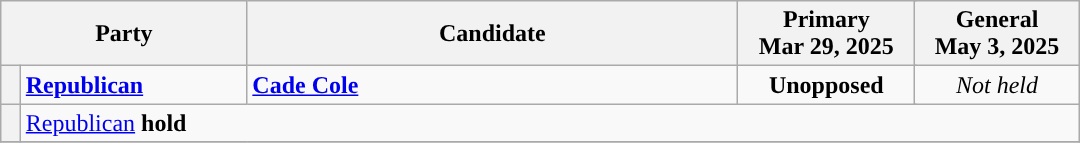<table class="wikitable" style=width:45em>
<tr>
<th colspan=2 style=width:8em>Party</th>
<th style=width:20em>Candidate</th>
<th colspan=2>Primary<br>Mar 29, 2025</th>
<th colspan=2>General<br>May 3, 2025</th>
</tr>
<tr>
<th style="background-color:"></th>
<td><strong><a href='#'>Republican</a></strong></td>
<td><strong><a href='#'>Cade Cole</a></strong></td>
<td colspan=2 style="text-align: center;"><strong>Unopposed</strong></td>
<td style="text-align: center;" colspan=2><em>Not held</em></td>
</tr>
<tr>
<th style="background-color:"></th>
<td colspan=6><a href='#'>Republican</a> <strong>hold</strong></td>
</tr>
<tr>
</tr>
</table>
